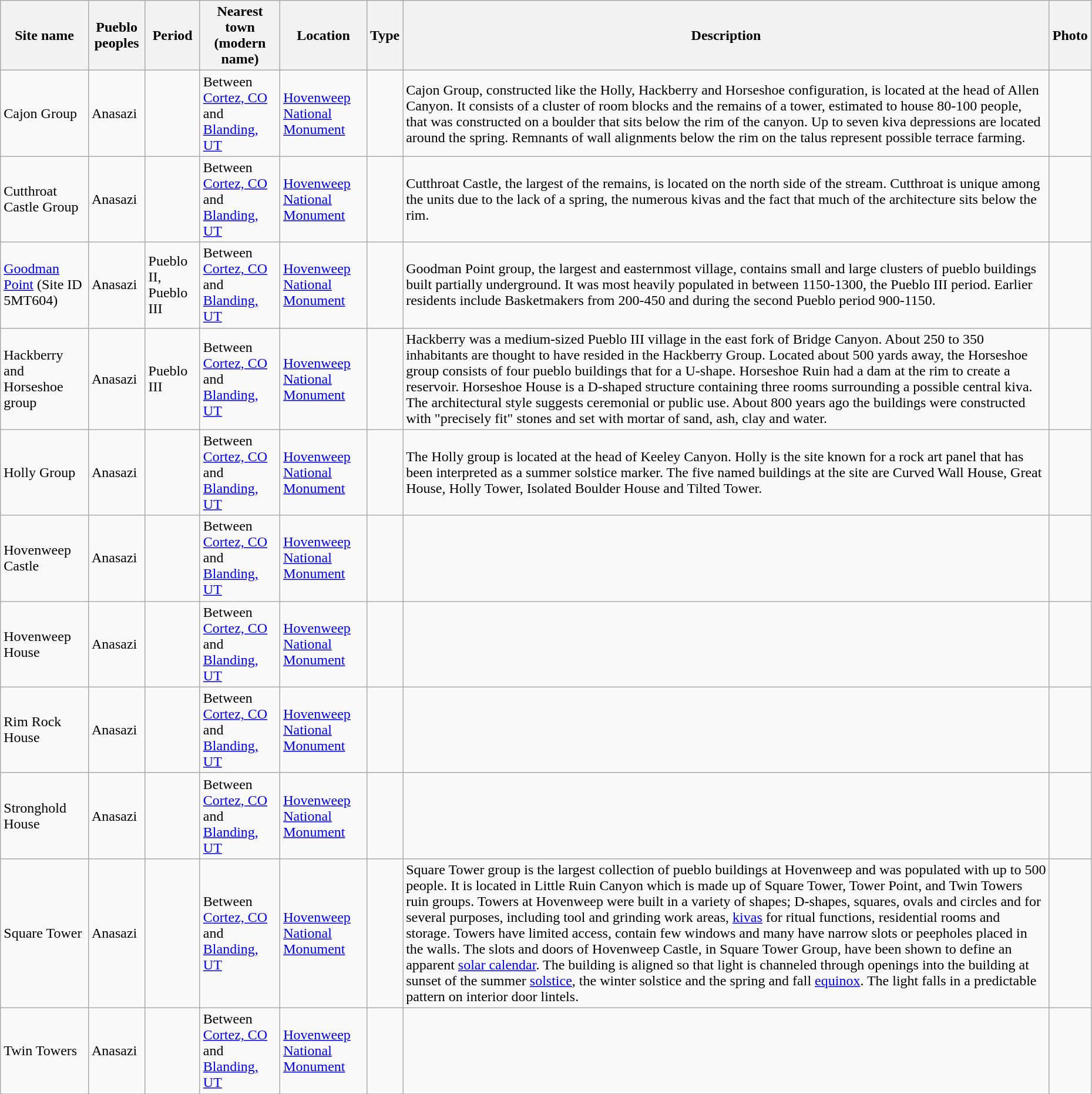<table class="wikitable sortable" style="width:98%">
<tr>
<th>Site name</th>
<th>Pueblo peoples</th>
<th>Period</th>
<th>Nearest town (modern name)</th>
<th>Location</th>
<th>Type</th>
<th>Description</th>
<th>Photo</th>
</tr>
<tr>
<td>Cajon Group</td>
<td>Anasazi</td>
<td></td>
<td>Between <a href='#'>Cortez, CO</a> and <a href='#'>Blanding, UT</a></td>
<td><a href='#'>Hovenweep National Monument</a></td>
<td></td>
<td>Cajon Group, constructed like the Holly, Hackberry and Horseshoe configuration, is located at the head of Allen Canyon. It consists of a cluster of room blocks and the remains of a tower, estimated to house 80-100 people, that was constructed on a boulder that sits below the rim of the canyon. Up to seven kiva depressions are located around the spring. Remnants of wall alignments below the rim on the talus represent possible terrace farming.</td>
<td></td>
</tr>
<tr>
<td>Cutthroat Castle Group</td>
<td>Anasazi</td>
<td></td>
<td>Between <a href='#'>Cortez, CO</a> and <a href='#'>Blanding, UT</a></td>
<td><a href='#'>Hovenweep National Monument</a></td>
<td></td>
<td>Cutthroat Castle, the largest of the remains, is located on the north side of the stream. Cutthroat is unique among the units due to the lack of a spring, the numerous kivas and the fact that much of the architecture sits below the rim.</td>
<td></td>
</tr>
<tr>
<td><a href='#'>Goodman Point</a> (Site ID 5MT604)</td>
<td>Anasazi</td>
<td>Pueblo II, Pueblo III</td>
<td>Between <a href='#'>Cortez, CO</a> and <a href='#'>Blanding, UT</a></td>
<td><a href='#'>Hovenweep National Monument</a></td>
<td></td>
<td>Goodman Point group, the largest and easternmost village, contains small and large clusters of pueblo buildings built partially underground.  It was most heavily populated in between 1150-1300, the Pueblo III period.  Earlier residents include Basketmakers from 200-450 and during the second Pueblo period 900-1150.</td>
<td></td>
</tr>
<tr>
<td>Hackberry and Horseshoe group</td>
<td>Anasazi</td>
<td>Pueblo III</td>
<td>Between <a href='#'>Cortez, CO</a> and <a href='#'>Blanding, UT</a></td>
<td><a href='#'>Hovenweep National Monument</a></td>
<td></td>
<td>Hackberry was a medium-sized Pueblo III village in the east fork of Bridge Canyon. About 250 to 350 inhabitants are thought to have resided in the Hackberry Group.  Located about 500 yards away, the Horseshoe group consists of four pueblo buildings that for a U-shape. Horseshoe Ruin had a dam at the rim to create a reservoir. Horseshoe House is a D-shaped structure containing three rooms surrounding a possible central kiva. The architectural style suggests ceremonial or public use. About 800 years ago the buildings were constructed with "precisely fit" stones and set with mortar of sand, ash, clay and water.</td>
<td></td>
</tr>
<tr>
<td>Holly Group</td>
<td>Anasazi</td>
<td></td>
<td>Between <a href='#'>Cortez, CO</a> and <a href='#'>Blanding, UT</a></td>
<td><a href='#'>Hovenweep National Monument</a></td>
<td></td>
<td>The Holly group is located at the head of Keeley Canyon. Holly is the site known for a rock art panel that has been interpreted as a summer solstice marker. The five named buildings at the site are Curved Wall House, Great House, Holly Tower, Isolated Boulder House and Tilted Tower.</td>
<td></td>
</tr>
<tr>
<td>Hovenweep Castle</td>
<td>Anasazi</td>
<td></td>
<td>Between <a href='#'>Cortez, CO</a> and <a href='#'>Blanding, UT</a></td>
<td><a href='#'>Hovenweep National Monument</a></td>
<td></td>
<td></td>
<td></td>
</tr>
<tr>
<td>Hovenweep House</td>
<td>Anasazi</td>
<td></td>
<td>Between <a href='#'>Cortez, CO</a> and <a href='#'>Blanding, UT</a></td>
<td><a href='#'>Hovenweep National Monument</a></td>
<td></td>
<td></td>
<td></td>
</tr>
<tr>
<td>Rim Rock House</td>
<td>Anasazi</td>
<td></td>
<td>Between <a href='#'>Cortez, CO</a> and <a href='#'>Blanding, UT</a></td>
<td><a href='#'>Hovenweep National Monument</a></td>
<td></td>
<td></td>
<td></td>
</tr>
<tr>
<td>Stronghold House</td>
<td>Anasazi</td>
<td></td>
<td>Between <a href='#'>Cortez, CO</a> and <a href='#'>Blanding, UT</a></td>
<td><a href='#'>Hovenweep National Monument</a></td>
<td></td>
<td></td>
<td></td>
</tr>
<tr>
<td>Square Tower</td>
<td>Anasazi</td>
<td></td>
<td>Between <a href='#'>Cortez, CO</a> and <a href='#'>Blanding, UT</a></td>
<td><a href='#'>Hovenweep National Monument</a></td>
<td></td>
<td>Square Tower group is the largest collection of pueblo buildings at Hovenweep and was populated with up to 500 people. It is located in Little Ruin Canyon which is made up of Square Tower, Tower Point, and Twin Towers ruin groups. Towers at Hovenweep were built in a variety of shapes; D-shapes, squares, ovals and circles and for several purposes, including tool and grinding work areas, <a href='#'>kivas</a> for ritual functions, residential rooms and storage. Towers have limited access, contain few windows and many have narrow slots or peepholes placed in the walls.   The slots and doors of Hovenweep Castle, in Square Tower Group, have been shown to define an apparent <a href='#'>solar calendar</a>.  The building is aligned so that light is channeled through openings into the building at sunset of the summer <a href='#'>solstice</a>, the winter solstice and the spring and fall <a href='#'>equinox</a>.  The light falls in a predictable pattern on interior door lintels.</td>
<td></td>
</tr>
<tr>
<td>Twin Towers</td>
<td>Anasazi</td>
<td></td>
<td>Between <a href='#'>Cortez, CO</a> and <a href='#'>Blanding, UT</a></td>
<td><a href='#'>Hovenweep National Monument</a></td>
<td></td>
<td></td>
<td></td>
</tr>
<tr>
</tr>
</table>
